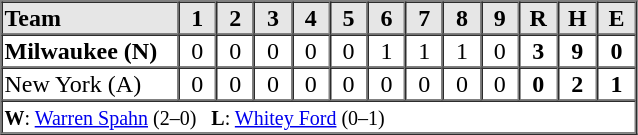<table border=1 cellspacing=0 width=425 style="margin-left:3em;">
<tr style="text-align:center; background-color:#e6e6e6;">
<th align=left width=125>Team</th>
<th width=25>1</th>
<th width=25>2</th>
<th width=25>3</th>
<th width=25>4</th>
<th width=25>5</th>
<th width=25>6</th>
<th width=25>7</th>
<th width=25>8</th>
<th width=25>9</th>
<th width=25>R</th>
<th width=25>H</th>
<th width=25>E</th>
</tr>
<tr style="text-align:center;">
<td align=left><strong>Milwaukee (N)</strong></td>
<td>0</td>
<td>0</td>
<td>0</td>
<td>0</td>
<td>0</td>
<td>1</td>
<td>1</td>
<td>1</td>
<td>0</td>
<td><strong>3</strong></td>
<td><strong>9</strong></td>
<td><strong>0</strong></td>
</tr>
<tr style="text-align:center;">
<td align=left>New York (A)</td>
<td>0</td>
<td>0</td>
<td>0</td>
<td>0</td>
<td>0</td>
<td>0</td>
<td>0</td>
<td>0</td>
<td>0</td>
<td><strong>0</strong></td>
<td><strong>2</strong></td>
<td><strong>1</strong></td>
</tr>
<tr style="text-align:left;">
<td colspan=13><small><strong>W</strong>: <a href='#'>Warren Spahn</a> (2–0)   <strong>L</strong>: <a href='#'>Whitey Ford</a> (0–1)</small></td>
</tr>
<tr style="text-align:left;">
</tr>
</table>
